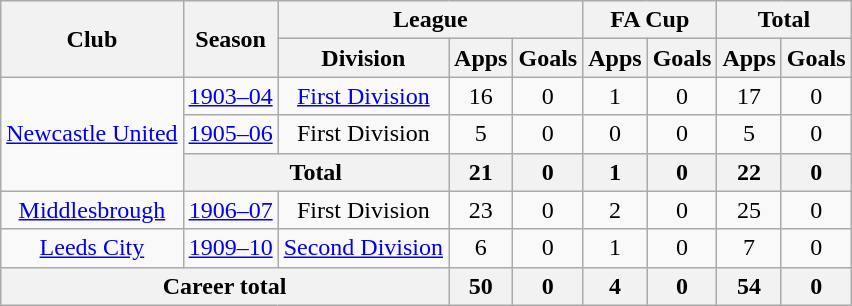<table class="wikitable" style="text-align: center">
<tr>
<th rowspan="2">Club</th>
<th rowspan="2">Season</th>
<th colspan="3">League</th>
<th colspan="2">FA Cup</th>
<th colspan="2">Total</th>
</tr>
<tr>
<th>Division</th>
<th>Apps</th>
<th>Goals</th>
<th>Apps</th>
<th>Goals</th>
<th>Apps</th>
<th>Goals</th>
</tr>
<tr>
<td rowspan="3"><a href='#'>Newcastle United</a></td>
<td><a href='#'>1903–04</a></td>
<td><a href='#'>First Division</a></td>
<td>16</td>
<td>0</td>
<td>1</td>
<td>0</td>
<td>17</td>
<td>0</td>
</tr>
<tr>
<td><a href='#'>1905–06</a></td>
<td>First Division</td>
<td>5</td>
<td>0</td>
<td>0</td>
<td>0</td>
<td>5</td>
<td>0</td>
</tr>
<tr>
<th colspan="2">Total</th>
<th>21</th>
<th>0</th>
<th>1</th>
<th>0</th>
<th>22</th>
<th>0</th>
</tr>
<tr>
<td><a href='#'>Middlesbrough</a></td>
<td><a href='#'>1906–07</a></td>
<td>First Division</td>
<td>23</td>
<td>0</td>
<td>2</td>
<td>0</td>
<td>25</td>
<td>0</td>
</tr>
<tr>
<td><a href='#'>Leeds City</a></td>
<td><a href='#'>1909–10</a></td>
<td><a href='#'>Second Division</a></td>
<td>6</td>
<td>0</td>
<td>1</td>
<td>0</td>
<td>7</td>
<td>0</td>
</tr>
<tr>
<th colspan="3">Career total</th>
<th>50</th>
<th>0</th>
<th>4</th>
<th>0</th>
<th>54</th>
<th>0</th>
</tr>
</table>
